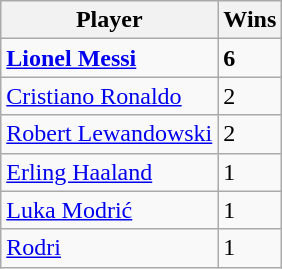<table class="wikitable">
<tr>
<th>Player</th>
<th>Wins</th>
</tr>
<tr>
<td><strong> <a href='#'>Lionel Messi</a></strong></td>
<td><strong>6</strong></td>
</tr>
<tr>
<td> <a href='#'>Cristiano Ronaldo</a></td>
<td>2</td>
</tr>
<tr>
<td> <a href='#'>Robert Lewandowski</a></td>
<td>2</td>
</tr>
<tr>
<td> <a href='#'>Erling Haaland</a></td>
<td>1</td>
</tr>
<tr>
<td> <a href='#'>Luka Modrić</a></td>
<td>1</td>
</tr>
<tr>
<td> <a href='#'>Rodri</a></td>
<td>1</td>
</tr>
</table>
